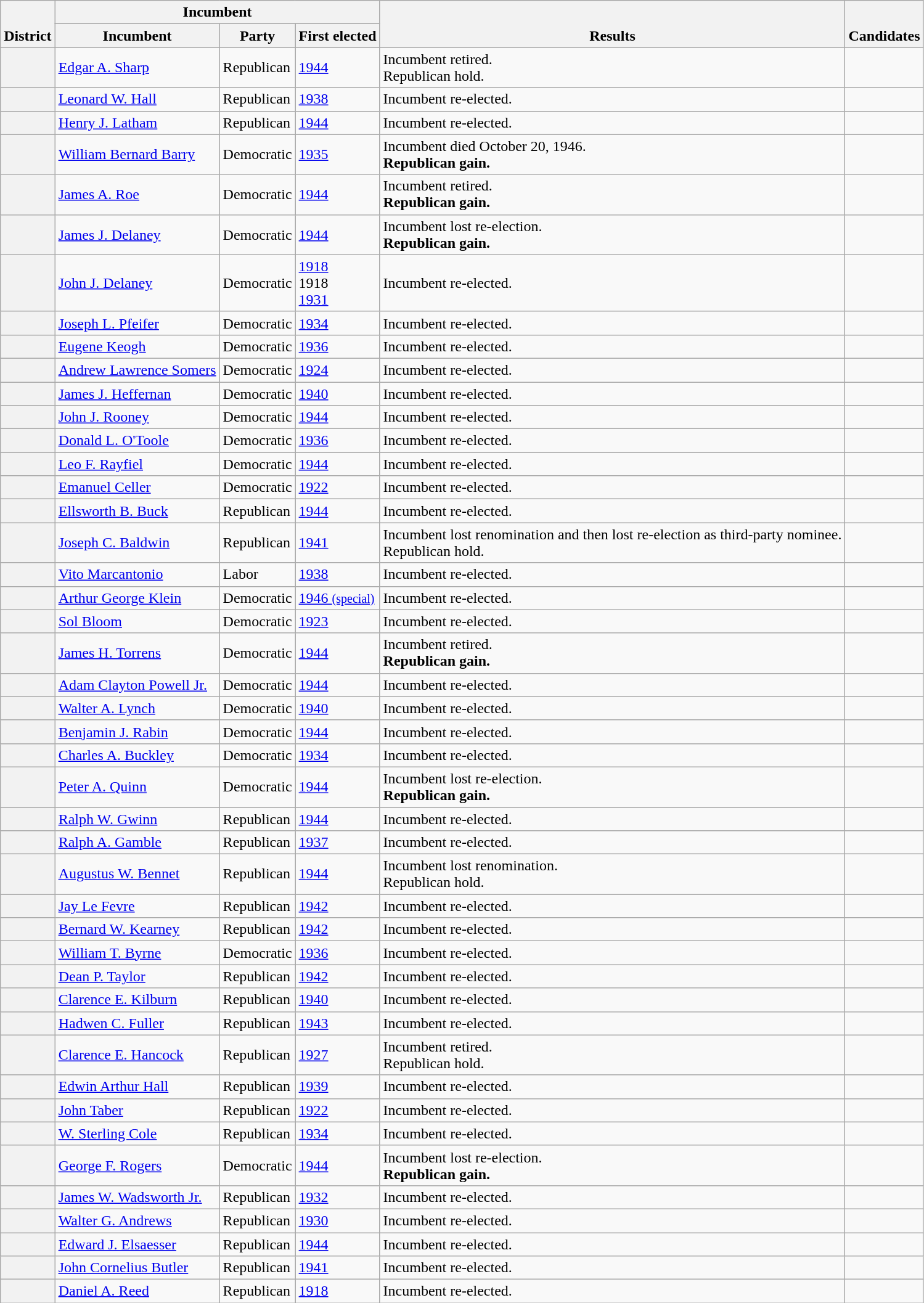<table class=wikitable>
<tr valign=bottom>
<th rowspan=2>District</th>
<th colspan=3>Incumbent</th>
<th rowspan=2>Results</th>
<th rowspan=2>Candidates</th>
</tr>
<tr>
<th>Incumbent</th>
<th>Party</th>
<th>First elected</th>
</tr>
<tr>
<th></th>
<td><a href='#'>Edgar A. Sharp</a></td>
<td>Republican</td>
<td><a href='#'>1944</a></td>
<td>Incumbent retired.<br>Republican hold.</td>
<td nowrap></td>
</tr>
<tr>
<th></th>
<td><a href='#'>Leonard W. Hall</a></td>
<td>Republican</td>
<td><a href='#'>1938</a></td>
<td>Incumbent re-elected.</td>
<td nowrap></td>
</tr>
<tr>
<th></th>
<td><a href='#'>Henry J. Latham</a></td>
<td>Republican</td>
<td><a href='#'>1944</a></td>
<td>Incumbent re-elected.</td>
<td nowrap></td>
</tr>
<tr>
<th></th>
<td><a href='#'>William Bernard Barry</a></td>
<td>Democratic</td>
<td><a href='#'>1935 </a></td>
<td>Incumbent died October 20, 1946.<br><strong>Republican gain.</strong></td>
<td nowrap></td>
</tr>
<tr>
<th></th>
<td><a href='#'>James A. Roe</a></td>
<td>Democratic</td>
<td><a href='#'>1944</a></td>
<td>Incumbent retired.<br><strong>Republican gain.</strong></td>
<td nowrap></td>
</tr>
<tr>
<th></th>
<td><a href='#'>James J. Delaney</a></td>
<td>Democratic</td>
<td><a href='#'>1944</a></td>
<td>Incumbent lost re-election.<br><strong>Republican gain.</strong></td>
<td nowrap></td>
</tr>
<tr>
<th></th>
<td><a href='#'>John J. Delaney</a></td>
<td>Democratic</td>
<td><a href='#'>1918 </a><br>1918 <br><a href='#'>1931 </a></td>
<td>Incumbent re-elected.</td>
<td nowrap></td>
</tr>
<tr>
<th></th>
<td><a href='#'>Joseph L. Pfeifer</a></td>
<td>Democratic</td>
<td><a href='#'>1934</a></td>
<td>Incumbent re-elected.</td>
<td nowrap></td>
</tr>
<tr>
<th></th>
<td><a href='#'>Eugene Keogh</a></td>
<td>Democratic</td>
<td><a href='#'>1936</a></td>
<td>Incumbent re-elected.</td>
<td nowrap></td>
</tr>
<tr>
<th></th>
<td><a href='#'>Andrew Lawrence Somers</a></td>
<td>Democratic</td>
<td><a href='#'>1924</a></td>
<td>Incumbent re-elected.</td>
<td nowrap></td>
</tr>
<tr>
<th></th>
<td><a href='#'>James J. Heffernan</a></td>
<td>Democratic</td>
<td><a href='#'>1940</a></td>
<td>Incumbent re-elected.</td>
<td nowrap></td>
</tr>
<tr>
<th></th>
<td><a href='#'>John J. Rooney</a></td>
<td>Democratic</td>
<td><a href='#'>1944</a></td>
<td>Incumbent re-elected.</td>
<td nowrap></td>
</tr>
<tr>
<th></th>
<td><a href='#'>Donald L. O'Toole</a></td>
<td>Democratic</td>
<td><a href='#'>1936</a></td>
<td>Incumbent re-elected.</td>
<td nowrap></td>
</tr>
<tr>
<th></th>
<td><a href='#'>Leo F. Rayfiel</a></td>
<td>Democratic</td>
<td><a href='#'>1944</a></td>
<td>Incumbent re-elected.</td>
<td nowrap></td>
</tr>
<tr>
<th></th>
<td><a href='#'>Emanuel Celler</a></td>
<td>Democratic</td>
<td><a href='#'>1922</a></td>
<td>Incumbent re-elected.</td>
<td nowrap></td>
</tr>
<tr>
<th></th>
<td><a href='#'>Ellsworth B. Buck</a></td>
<td>Republican</td>
<td><a href='#'>1944</a></td>
<td>Incumbent re-elected.</td>
<td nowrap></td>
</tr>
<tr>
<th></th>
<td><a href='#'>Joseph C. Baldwin</a></td>
<td>Republican</td>
<td><a href='#'>1941 </a></td>
<td>Incumbent lost renomination and then lost re-election as third-party nominee.<br>Republican hold.</td>
<td nowrap></td>
</tr>
<tr>
<th></th>
<td><a href='#'>Vito Marcantonio</a></td>
<td>Labor</td>
<td><a href='#'>1938</a></td>
<td>Incumbent re-elected.</td>
<td nowrap></td>
</tr>
<tr>
<th></th>
<td><a href='#'>Arthur George Klein</a></td>
<td>Democratic</td>
<td><a href='#'>1946 <small>(special)</small></a></td>
<td>Incumbent re-elected.</td>
<td nowrap></td>
</tr>
<tr>
<th></th>
<td><a href='#'>Sol Bloom</a></td>
<td>Democratic</td>
<td><a href='#'>1923 </a></td>
<td>Incumbent re-elected.</td>
<td nowrap></td>
</tr>
<tr>
<th></th>
<td><a href='#'>James H. Torrens</a></td>
<td>Democratic</td>
<td><a href='#'>1944</a></td>
<td>Incumbent retired.<br><strong>Republican gain.</strong></td>
<td nowrap></td>
</tr>
<tr>
<th></th>
<td><a href='#'>Adam Clayton Powell Jr.</a></td>
<td>Democratic</td>
<td><a href='#'>1944</a></td>
<td>Incumbent re-elected.</td>
<td nowrap></td>
</tr>
<tr>
<th></th>
<td><a href='#'>Walter A. Lynch</a></td>
<td>Democratic</td>
<td><a href='#'>1940</a></td>
<td>Incumbent re-elected.</td>
<td nowrap></td>
</tr>
<tr>
<th></th>
<td><a href='#'>Benjamin J. Rabin</a></td>
<td>Democratic</td>
<td><a href='#'>1944</a></td>
<td>Incumbent re-elected.</td>
<td nowrap></td>
</tr>
<tr>
<th></th>
<td><a href='#'>Charles A. Buckley</a></td>
<td>Democratic</td>
<td><a href='#'>1934</a></td>
<td>Incumbent re-elected.</td>
<td nowrap></td>
</tr>
<tr>
<th></th>
<td><a href='#'>Peter A. Quinn</a></td>
<td>Democratic</td>
<td><a href='#'>1944</a></td>
<td>Incumbent lost re-election.<br><strong>Republican gain.</strong></td>
<td nowrap></td>
</tr>
<tr>
<th></th>
<td><a href='#'>Ralph W. Gwinn</a></td>
<td>Republican</td>
<td><a href='#'>1944</a></td>
<td>Incumbent re-elected.</td>
<td nowrap></td>
</tr>
<tr>
<th></th>
<td><a href='#'>Ralph A. Gamble</a></td>
<td>Republican</td>
<td><a href='#'>1937 </a></td>
<td>Incumbent re-elected.</td>
<td nowrap></td>
</tr>
<tr>
<th></th>
<td><a href='#'>Augustus W. Bennet</a></td>
<td>Republican</td>
<td><a href='#'>1944</a></td>
<td>Incumbent lost renomination.<br>Republican hold.</td>
<td nowrap></td>
</tr>
<tr>
<th></th>
<td><a href='#'>Jay Le Fevre</a></td>
<td>Republican</td>
<td><a href='#'>1942</a></td>
<td>Incumbent re-elected.</td>
<td nowrap></td>
</tr>
<tr>
<th></th>
<td><a href='#'>Bernard W. Kearney</a></td>
<td>Republican</td>
<td><a href='#'>1942</a></td>
<td>Incumbent re-elected.</td>
<td nowrap></td>
</tr>
<tr>
<th></th>
<td><a href='#'>William T. Byrne</a></td>
<td>Democratic</td>
<td><a href='#'>1936</a></td>
<td>Incumbent re-elected.</td>
<td nowrap></td>
</tr>
<tr>
<th></th>
<td><a href='#'>Dean P. Taylor</a></td>
<td>Republican</td>
<td><a href='#'>1942</a></td>
<td>Incumbent re-elected.</td>
<td nowrap></td>
</tr>
<tr>
<th></th>
<td><a href='#'>Clarence E. Kilburn</a></td>
<td>Republican</td>
<td><a href='#'>1940</a></td>
<td>Incumbent re-elected.</td>
<td nowrap></td>
</tr>
<tr>
<th></th>
<td><a href='#'>Hadwen C. Fuller</a></td>
<td>Republican</td>
<td><a href='#'>1943 </a></td>
<td>Incumbent re-elected.</td>
<td nowrap></td>
</tr>
<tr>
<th></th>
<td><a href='#'>Clarence E. Hancock</a></td>
<td>Republican</td>
<td><a href='#'>1927 </a></td>
<td>Incumbent retired.<br>Republican hold.</td>
<td nowrap></td>
</tr>
<tr>
<th></th>
<td><a href='#'>Edwin Arthur Hall</a></td>
<td>Republican</td>
<td><a href='#'>1939 </a></td>
<td>Incumbent re-elected.</td>
<td nowrap></td>
</tr>
<tr>
<th></th>
<td><a href='#'>John Taber</a></td>
<td>Republican</td>
<td><a href='#'>1922</a></td>
<td>Incumbent re-elected.</td>
<td nowrap></td>
</tr>
<tr>
<th></th>
<td><a href='#'>W. Sterling Cole</a></td>
<td>Republican</td>
<td><a href='#'>1934</a></td>
<td>Incumbent re-elected.</td>
<td nowrap></td>
</tr>
<tr>
<th></th>
<td><a href='#'>George F. Rogers</a></td>
<td>Democratic</td>
<td><a href='#'>1944</a></td>
<td>Incumbent lost re-election.<br><strong>Republican gain.</strong></td>
<td nowrap></td>
</tr>
<tr>
<th></th>
<td><a href='#'>James W. Wadsworth Jr.</a></td>
<td>Republican</td>
<td><a href='#'>1932</a></td>
<td>Incumbent re-elected.</td>
<td nowrap></td>
</tr>
<tr>
<th></th>
<td><a href='#'>Walter G. Andrews</a></td>
<td>Republican</td>
<td><a href='#'>1930</a></td>
<td>Incumbent re-elected.</td>
<td nowrap></td>
</tr>
<tr>
<th></th>
<td><a href='#'>Edward J. Elsaesser</a></td>
<td>Republican</td>
<td><a href='#'>1944</a></td>
<td>Incumbent re-elected.</td>
<td nowrap></td>
</tr>
<tr>
<th></th>
<td><a href='#'>John Cornelius Butler</a></td>
<td>Republican</td>
<td><a href='#'>1941 </a></td>
<td>Incumbent re-elected.</td>
<td nowrap></td>
</tr>
<tr>
<th></th>
<td><a href='#'>Daniel A. Reed</a></td>
<td>Republican</td>
<td><a href='#'>1918</a></td>
<td>Incumbent re-elected.</td>
<td nowrap></td>
</tr>
</table>
